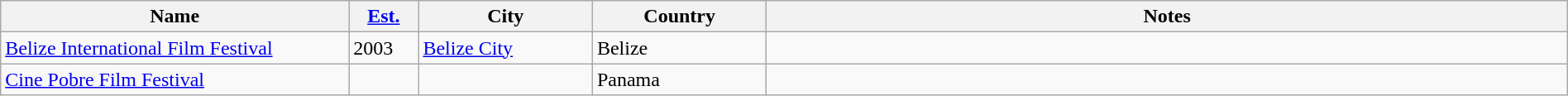<table class="wikitable sortable" width=100%>
<tr>
<th style="width:20%;">Name</th>
<th style="width:4%;"><a href='#'>Est.</a></th>
<th style="width:10%;">City</th>
<th style="width:10%;">Country</th>
<th style="width:46%;">Notes</th>
</tr>
<tr>
<td><a href='#'>Belize International Film Festival</a></td>
<td>2003</td>
<td><a href='#'>Belize City</a></td>
<td>Belize</td>
<td></td>
</tr>
<tr>
<td><a href='#'>Cine Pobre Film Festival</a></td>
<td></td>
<td></td>
<td>Panama</td>
<td></td>
</tr>
</table>
